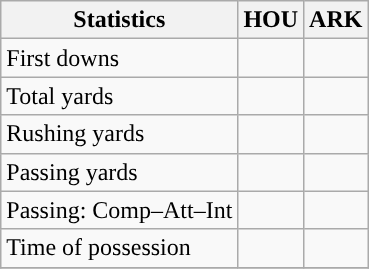<table class="wikitable" style="float: left;">
<tr>
<th>Statistics</th>
<th>HOU</th>
<th>ARK</th>
</tr>
<tr>
<td>First downs</td>
<td></td>
<td></td>
</tr>
<tr>
<td>Total yards</td>
<td></td>
<td></td>
</tr>
<tr>
<td>Rushing yards</td>
<td></td>
<td></td>
</tr>
<tr>
<td>Passing yards</td>
<td></td>
<td></td>
</tr>
<tr>
<td>Passing: Comp–Att–Int</td>
<td></td>
<td></td>
</tr>
<tr>
<td>Time of possession</td>
<td></td>
<td></td>
</tr>
<tr>
</tr>
</table>
